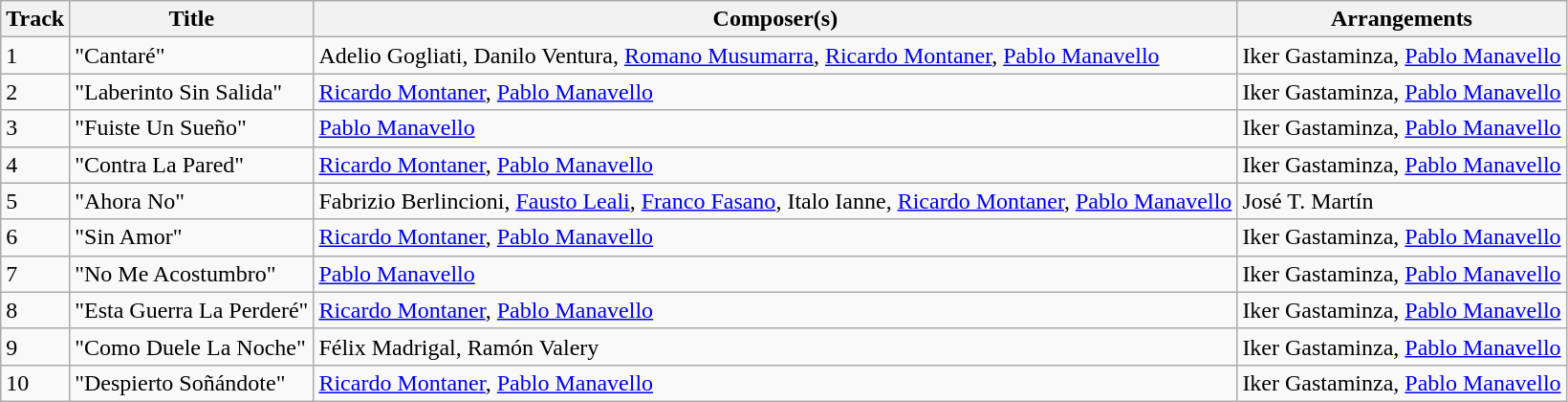<table class="wikitable">
<tr>
<th>Track</th>
<th>Title</th>
<th>Composer(s)</th>
<th>Arrangements</th>
</tr>
<tr>
<td>1</td>
<td>"Cantaré"</td>
<td>Adelio Gogliati, Danilo Ventura, <a href='#'>Romano Musumarra</a>, <a href='#'>Ricardo Montaner</a>, <a href='#'>Pablo Manavello</a></td>
<td>Iker Gastaminza, <a href='#'>Pablo Manavello</a></td>
</tr>
<tr>
<td>2</td>
<td>"Laberinto Sin Salida"</td>
<td><a href='#'>Ricardo Montaner</a>, <a href='#'>Pablo Manavello</a></td>
<td>Iker Gastaminza, <a href='#'>Pablo Manavello</a></td>
</tr>
<tr>
<td>3</td>
<td>"Fuiste Un Sueño"</td>
<td><a href='#'>Pablo Manavello</a></td>
<td>Iker Gastaminza, <a href='#'>Pablo Manavello</a></td>
</tr>
<tr>
<td>4</td>
<td>"Contra La Pared"</td>
<td><a href='#'>Ricardo Montaner</a>, <a href='#'>Pablo Manavello</a></td>
<td>Iker Gastaminza, <a href='#'>Pablo Manavello</a></td>
</tr>
<tr>
<td>5</td>
<td>"Ahora No"</td>
<td>Fabrizio Berlincioni, <a href='#'>Fausto Leali</a>, <a href='#'>Franco Fasano</a>, Italo Ianne, <a href='#'>Ricardo Montaner</a>, <a href='#'>Pablo Manavello</a></td>
<td>José T. Martín</td>
</tr>
<tr>
<td>6</td>
<td>"Sin Amor"</td>
<td><a href='#'>Ricardo Montaner</a>, <a href='#'>Pablo Manavello</a></td>
<td>Iker Gastaminza, <a href='#'>Pablo Manavello</a></td>
</tr>
<tr>
<td>7</td>
<td>"No Me Acostumbro"</td>
<td><a href='#'>Pablo Manavello</a></td>
<td>Iker Gastaminza, <a href='#'>Pablo Manavello</a></td>
</tr>
<tr>
<td>8</td>
<td>"Esta Guerra La Perderé"</td>
<td><a href='#'>Ricardo Montaner</a>, <a href='#'>Pablo Manavello</a></td>
<td>Iker Gastaminza, <a href='#'>Pablo Manavello</a></td>
</tr>
<tr>
<td>9</td>
<td>"Como Duele La Noche"</td>
<td>Félix Madrigal, Ramón Valery</td>
<td>Iker Gastaminza, <a href='#'>Pablo Manavello</a></td>
</tr>
<tr>
<td>10</td>
<td>"Despierto Soñándote"</td>
<td><a href='#'>Ricardo Montaner</a>, <a href='#'>Pablo Manavello</a></td>
<td>Iker Gastaminza, <a href='#'>Pablo Manavello</a></td>
</tr>
</table>
